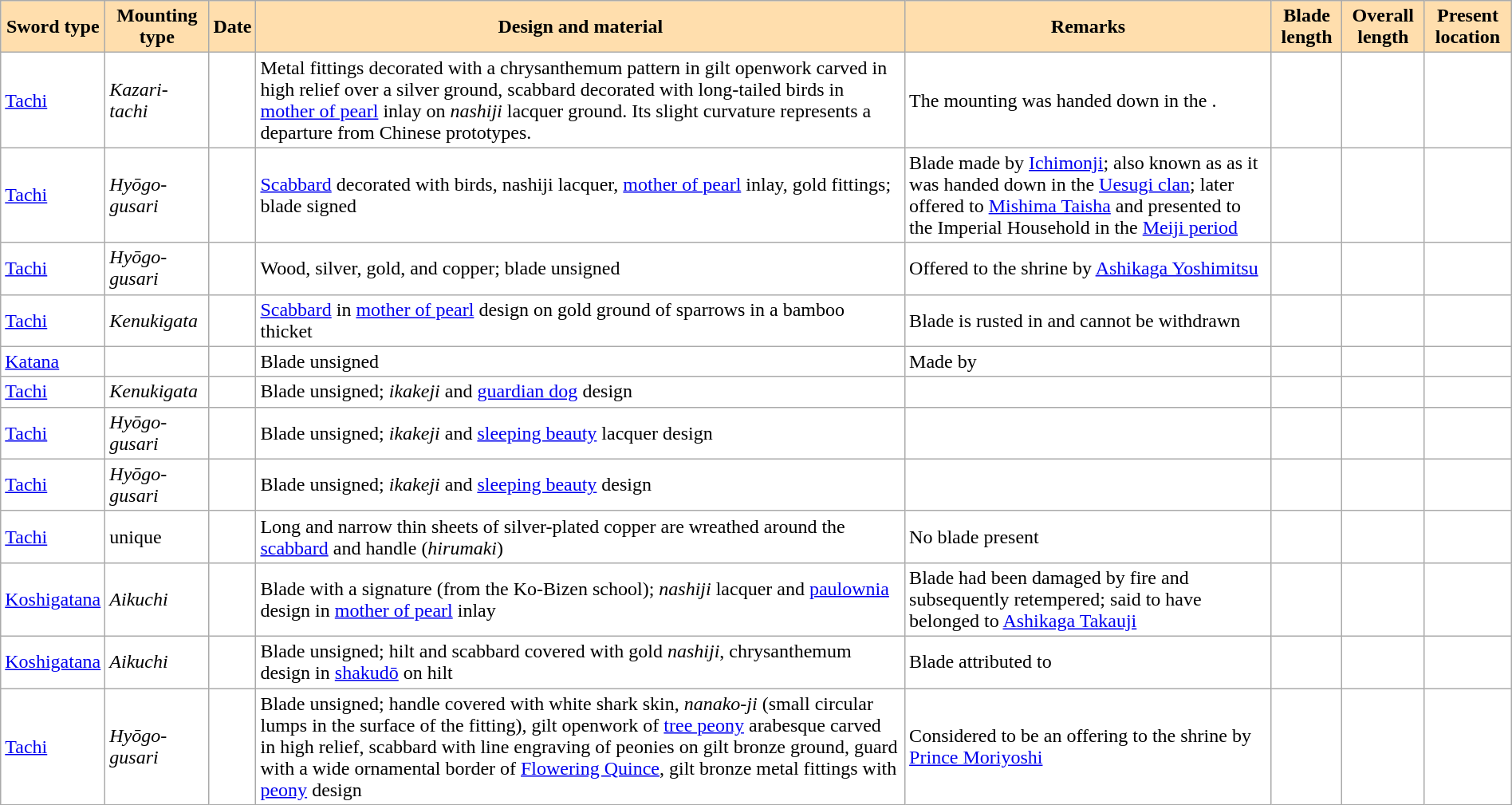<table class="wikitable" style="width:100%; background:#fff;">
<tr>
<th style="background:#ffdead;">Sword type</th>
<th style="background:#ffdead;">Mounting type</th>
<th style="background:#ffdead;">Date</th>
<th style="background:#ffdead;">Design and material</th>
<th style="background:#ffdead;">Remarks</th>
<th style="background:#ffdead;">Blade length</th>
<th style="background:#ffdead;">Overall length</th>
<th style="background:#ffdead;">Present location</th>
</tr>
<tr>
<td><a href='#'>Tachi</a></td>
<td><em>Kazari-tachi</em></td>
<td></td>
<td>Metal fittings decorated with a chrysanthemum pattern in gilt openwork carved in high relief over a silver ground, scabbard decorated with long-tailed birds in <a href='#'>mother of pearl</a> inlay on <em>nashiji</em> lacquer ground. Its slight curvature represents a departure from Chinese prototypes.</td>
<td>The mounting was handed down in the .</td>
<td></td>
<td></td>
<td></td>
</tr>
<tr>
<td><a href='#'>Tachi</a></td>
<td><em>Hyōgo-gusari</em></td>
<td></td>
<td><a href='#'>Scabbard</a> decorated with birds, nashiji lacquer, <a href='#'>mother of pearl</a> inlay, gold fittings; blade signed </td>
<td>Blade made by <a href='#'>Ichimonji</a>; also known as  as it was handed down in the <a href='#'>Uesugi clan</a>; later offered to <a href='#'>Mishima Taisha</a> and presented to the Imperial Household in the <a href='#'>Meiji period</a></td>
<td></td>
<td></td>
<td></td>
</tr>
<tr>
<td><a href='#'>Tachi</a></td>
<td><em>Hyōgo-gusari</em></td>
<td></td>
<td>Wood, silver, gold, and copper; blade unsigned</td>
<td>Offered to the shrine by <a href='#'>Ashikaga Yoshimitsu</a></td>
<td></td>
<td></td>
<td></td>
</tr>
<tr>
<td><a href='#'>Tachi</a></td>
<td><em>Kenukigata</em></td>
<td></td>
<td><a href='#'>Scabbard</a> in <a href='#'>mother of pearl</a> design on gold ground of sparrows in a bamboo thicket</td>
<td>Blade is rusted in and cannot be withdrawn</td>
<td></td>
<td></td>
<td></td>
</tr>
<tr>
<td><a href='#'>Katana</a></td>
<td></td>
<td></td>
<td>Blade unsigned</td>
<td>Made by </td>
<td></td>
<td></td>
<td></td>
</tr>
<tr>
<td><a href='#'>Tachi</a></td>
<td><em>Kenukigata</em></td>
<td></td>
<td>Blade unsigned; <em>ikakeji</em> and <a href='#'>guardian dog</a> design</td>
<td></td>
<td></td>
<td></td>
<td></td>
</tr>
<tr>
<td><a href='#'>Tachi</a></td>
<td><em>Hyōgo-gusari</em></td>
<td></td>
<td>Blade unsigned; <em>ikakeji</em> and <a href='#'>sleeping beauty</a> lacquer design</td>
<td></td>
<td></td>
<td></td>
<td></td>
</tr>
<tr>
<td><a href='#'>Tachi</a></td>
<td><em>Hyōgo-gusari</em></td>
<td></td>
<td>Blade unsigned; <em>ikakeji</em> and <a href='#'>sleeping beauty</a> design</td>
<td></td>
<td></td>
<td></td>
<td></td>
</tr>
<tr>
<td><a href='#'>Tachi</a></td>
<td>unique</td>
<td></td>
<td>Long and narrow thin sheets of silver-plated copper are wreathed around the <a href='#'>scabbard</a> and handle (<em>hirumaki</em>)</td>
<td>No blade present</td>
<td></td>
<td></td>
<td></td>
</tr>
<tr>
<td><a href='#'>Koshigatana</a></td>
<td><em>Aikuchi</em></td>
<td></td>
<td>Blade with a signature  (from the Ko-Bizen school); <em>nashiji</em> lacquer and <a href='#'>paulownia</a> design in <a href='#'>mother of pearl</a> inlay</td>
<td>Blade had been damaged by fire and subsequently retempered; said to have belonged to <a href='#'>Ashikaga Takauji</a></td>
<td></td>
<td></td>
<td></td>
</tr>
<tr>
<td><a href='#'>Koshigatana</a></td>
<td><em>Aikuchi</em></td>
<td></td>
<td>Blade unsigned; hilt and scabbard covered with gold <em>nashiji</em>, chrysanthemum design in <a href='#'>shakudō</a> on hilt</td>
<td>Blade attributed to </td>
<td></td>
<td></td>
<td></td>
</tr>
<tr>
<td><a href='#'>Tachi</a></td>
<td><em>Hyōgo-gusari</em></td>
<td></td>
<td>Blade unsigned; handle covered with white shark skin, <em>nanako-ji</em> (small circular lumps in the surface of the fitting), gilt openwork of <a href='#'>tree peony</a> arabesque carved in high relief, scabbard with line engraving of peonies on gilt bronze ground, guard with a wide ornamental border of <a href='#'>Flowering Quince</a>, gilt bronze metal fittings with <a href='#'>peony</a> design</td>
<td>Considered to be an offering to the shrine by <a href='#'>Prince Moriyoshi</a></td>
<td></td>
<td></td>
<td></td>
</tr>
</table>
